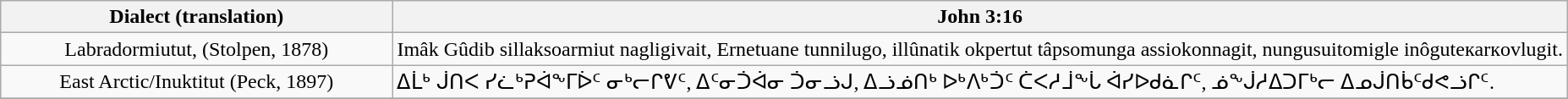<table class="wikitable">
<tr>
<th style="text-align:center; width:25%;">Dialect (translation)</th>
<th>John 3:16</th>
</tr>
<tr>
<td style="text-align:center;">Labradormiutut, (Stolpen, 1878)</td>
<td>Imâk Gûdib sillaksoarmiut nagligivait, Ernetuane tunnilugo, illûnatik okpertut tâpsomunga assiokonnagit, nungusuitomigle inôguteкarкovlugit.</td>
</tr>
<tr>
<td style="text-align:center;">East Arctic/Inuktitut (Peck, 1897)</td>
<td>ᐃᒫᒃ ᒎᑎᐸ ᓯᓛᒃᕈᐋᖕᒥᐆᑦ ᓂᒃᓕᒋᕓᑦ, ᐃᑦᓂᑑᐋᓂ ᑑᓂᓘᒍ, ᐃᓘᓅᑎᒃ ᐅᒃᐱᒃᑑᑦ ᑖᐸᓱᒨᖕᒑ ᐋᓯᐅᑯᓈᒋᑦ, ᓅᖕᒎᓱᐃᑐᒥᒃᓕ ᐃᓄᒎᑎᑳᑦᑯᕙᓘᒋᑦ.</td>
</tr>
<tr>
</tr>
</table>
